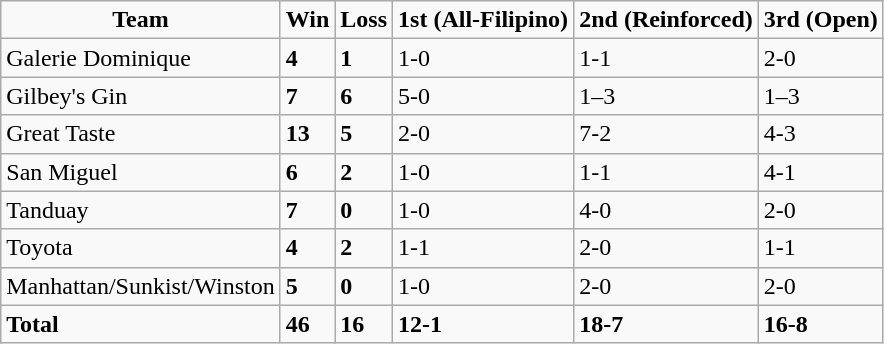<table class=wikitable sortable>
<tr align=center>
<td><strong>Team</strong></td>
<td><strong>Win</strong></td>
<td><strong>Loss</strong></td>
<td><strong>1st (All-Filipino)</strong></td>
<td><strong>2nd (Reinforced)</strong></td>
<td><strong>3rd (Open)</strong></td>
</tr>
<tr>
<td>Galerie Dominique</td>
<td><strong>4</strong></td>
<td><strong>1</strong></td>
<td>1-0</td>
<td>1-1</td>
<td>2-0</td>
</tr>
<tr>
<td>Gilbey's Gin</td>
<td><strong>7</strong></td>
<td><strong>6</strong></td>
<td>5-0</td>
<td>1–3</td>
<td>1–3</td>
</tr>
<tr>
<td>Great Taste</td>
<td><strong>13</strong></td>
<td><strong>5</strong></td>
<td>2-0</td>
<td>7-2</td>
<td>4-3</td>
</tr>
<tr>
<td>San Miguel</td>
<td><strong>6</strong></td>
<td><strong>2</strong></td>
<td>1-0</td>
<td>1-1</td>
<td>4-1</td>
</tr>
<tr>
<td>Tanduay</td>
<td><strong>7</strong></td>
<td><strong>0</strong></td>
<td>1-0</td>
<td>4-0</td>
<td>2-0</td>
</tr>
<tr>
<td>Toyota</td>
<td><strong>4</strong></td>
<td><strong>2</strong></td>
<td>1-1</td>
<td>2-0</td>
<td>1-1</td>
</tr>
<tr>
<td>Manhattan/Sunkist/Winston</td>
<td><strong>5</strong></td>
<td><strong>0</strong></td>
<td>1-0</td>
<td>2-0</td>
<td>2-0</td>
</tr>
<tr>
<td><strong>Total</strong></td>
<td><strong>46</strong></td>
<td><strong>16</strong></td>
<td><strong>12-1</strong></td>
<td><strong>18-7</strong></td>
<td><strong>16-8</strong></td>
</tr>
</table>
